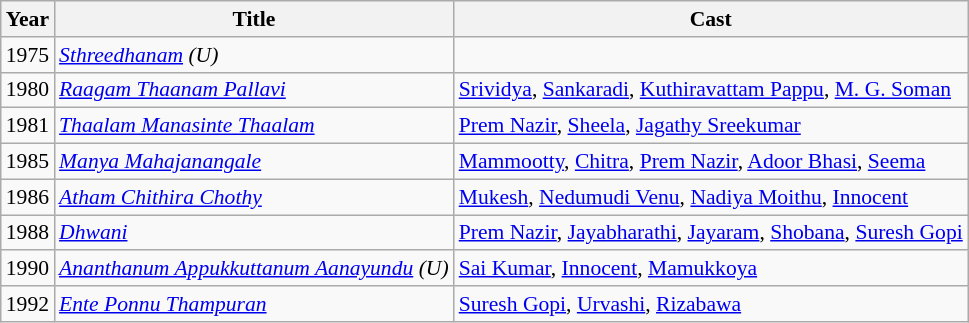<table class="wikitable" style="font-size: 90%;">
<tr>
<th>Year</th>
<th>Title</th>
<th>Cast</th>
</tr>
<tr>
<td>1975</td>
<td><em><a href='#'>Sthreedhanam</a> (U)</em></td>
<td></td>
</tr>
<tr .>
<td>1980</td>
<td><em><a href='#'>Raagam Thaanam Pallavi</a></em></td>
<td><a href='#'>Srividya</a>, <a href='#'>Sankaradi</a>, <a href='#'>Kuthiravattam Pappu</a>, <a href='#'>M. G. Soman</a></td>
</tr>
<tr>
<td>1981</td>
<td><em><a href='#'>Thaalam Manasinte Thaalam</a></em></td>
<td><a href='#'>Prem Nazir</a>, <a href='#'>Sheela</a>, <a href='#'>Jagathy Sreekumar</a></td>
</tr>
<tr>
<td>1985</td>
<td><em><a href='#'>Manya Mahajanangale</a></em></td>
<td><a href='#'>Mammootty</a>, <a href='#'>Chitra</a>, <a href='#'>Prem Nazir</a>, <a href='#'>Adoor Bhasi</a>, <a href='#'>Seema</a></td>
</tr>
<tr>
<td>1986</td>
<td><em><a href='#'>Atham Chithira Chothy</a></em></td>
<td><a href='#'>Mukesh</a>, <a href='#'>Nedumudi Venu</a>, <a href='#'>Nadiya Moithu</a>, <a href='#'>Innocent</a></td>
</tr>
<tr>
<td>1988</td>
<td><em><a href='#'>Dhwani</a></em></td>
<td><a href='#'>Prem Nazir</a>, <a href='#'>Jayabharathi</a>, <a href='#'>Jayaram</a>, <a href='#'>Shobana</a>, <a href='#'>Suresh Gopi</a></td>
</tr>
<tr>
<td>1990</td>
<td><em><a href='#'>Ananthanum Appukkuttanum Aanayundu</a> (U)</em></td>
<td><a href='#'>Sai Kumar</a>, <a href='#'>Innocent</a>, <a href='#'>Mamukkoya</a></td>
</tr>
<tr>
<td>1992</td>
<td><em><a href='#'>Ente Ponnu Thampuran</a></em></td>
<td><a href='#'>Suresh Gopi</a>, <a href='#'>Urvashi</a>, <a href='#'>Rizabawa</a></td>
</tr>
</table>
